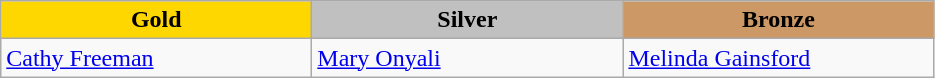<table class="wikitable" style="text-align:left">
<tr align="center">
<td width=200 bgcolor=gold><strong>Gold</strong></td>
<td width=200 bgcolor=silver><strong>Silver</strong></td>
<td width=200 bgcolor=CC9966><strong>Bronze</strong></td>
</tr>
<tr>
<td><a href='#'>Cathy Freeman</a><br><em></em></td>
<td><a href='#'>Mary Onyali</a><br><em></em></td>
<td><a href='#'>Melinda Gainsford</a><br><em></em></td>
</tr>
</table>
